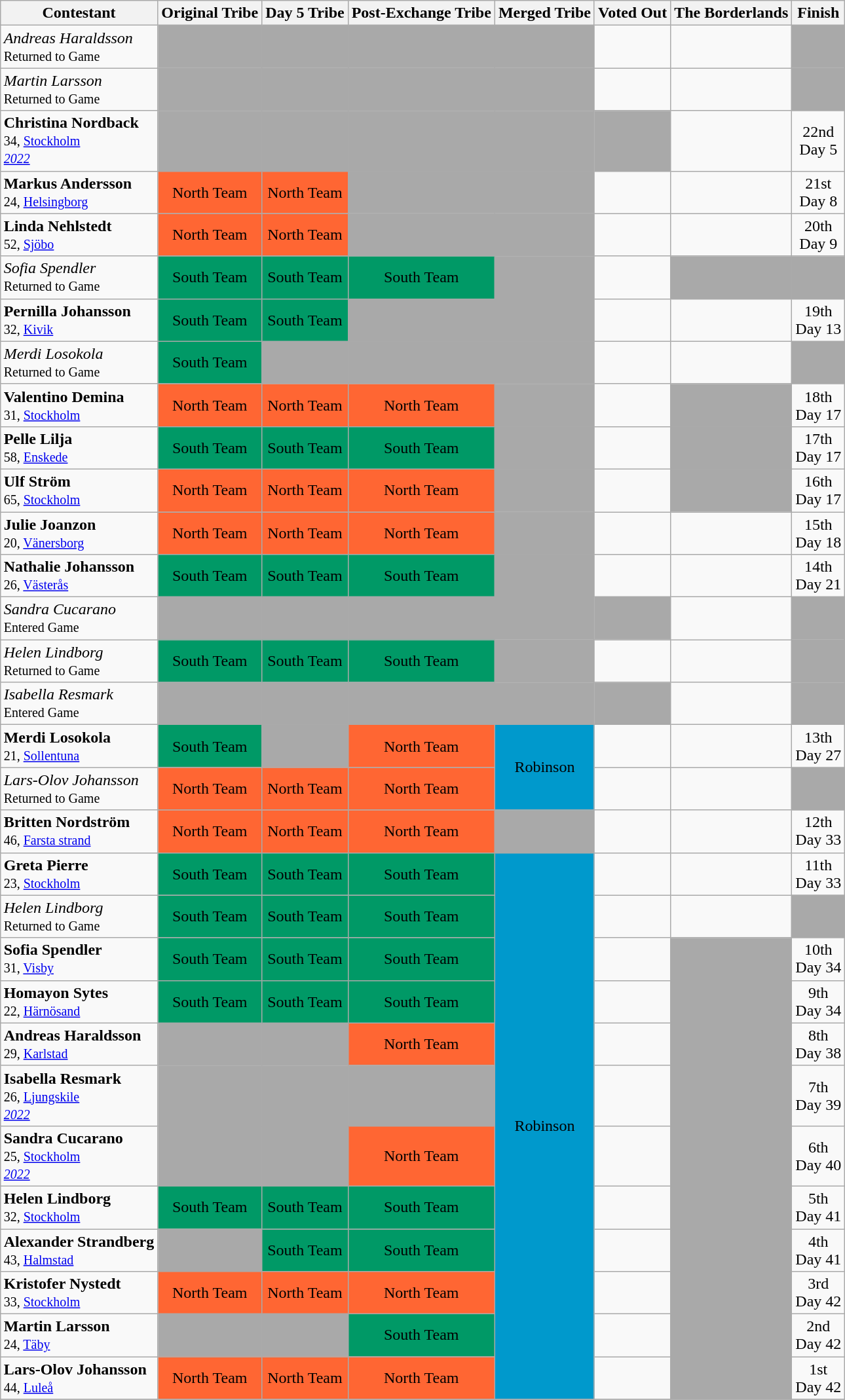<table class="wikitable" style="margin:auto; text-align:center">
<tr>
<th>Contestant</th>
<th>Original Tribe</th>
<th>Day 5 Tribe</th>
<th>Post-Exchange Tribe</th>
<th>Merged Tribe</th>
<th>Voted Out</th>
<th>The Borderlands</th>
<th>Finish</th>
</tr>
<tr>
<td style="text-align: left;"><em>Andreas Haraldsson</em><br><small>Returned to Game</small></td>
<td bgcolor="darkgrey"></td>
<td bgcolor="darkgrey"></td>
<td bgcolor="darkgrey"></td>
<td bgcolor="darkgrey"></td>
<td></td>
<td></td>
<td bgcolor="darkgrey"></td>
</tr>
<tr>
<td style="text-align: left;"><em>Martin Larsson</em><br><small>Returned to Game</small></td>
<td bgcolor="darkgrey"></td>
<td bgcolor="darkgrey"></td>
<td bgcolor="darkgrey"></td>
<td bgcolor="darkgrey"></td>
<td></td>
<td></td>
<td bgcolor="darkgrey"></td>
</tr>
<tr>
<td style="text-align: left;"><strong>Christina Nordback</strong><br><small>34, <a href='#'>Stockholm</a><br><em><a href='#'>2022</a></em></small></td>
<td bgcolor="darkgrey"></td>
<td bgcolor="darkgrey"></td>
<td bgcolor="darkgrey"></td>
<td bgcolor="darkgrey"></td>
<td bgcolor="darkgrey"></td>
<td></td>
<td>22nd<br>Day 5</td>
</tr>
<tr>
<td style="text-align: left;"><strong>Markus Andersson</strong><br><small>24, <a href='#'>Helsingborg</a></small></td>
<td bgcolor="#ff6633">North Team</td>
<td bgcolor="#ff6633">North Team</td>
<td bgcolor="darkgrey"></td>
<td bgcolor="darkgrey"></td>
<td></td>
<td></td>
<td>21st<br>Day 8</td>
</tr>
<tr>
<td style="text-align: left;"><strong>Linda Nehlstedt</strong><br><small>52, <a href='#'>Sjöbo</a></small></td>
<td bgcolor="#ff6633">North Team</td>
<td bgcolor="#ff6633">North Team</td>
<td bgcolor="darkgrey"></td>
<td bgcolor="darkgrey"></td>
<td></td>
<td></td>
<td>20th<br>Day 9</td>
</tr>
<tr>
<td style="text-align: left;"><em>Sofia Spendler</em><br><small>Returned to Game</small></td>
<td bgcolor="#009966">South Team</td>
<td bgcolor="#009966">South Team</td>
<td bgcolor="#009966">South Team</td>
<td bgcolor="darkgrey"></td>
<td></td>
<td bgcolor="darkgrey"></td>
<td bgcolor="darkgrey"></td>
</tr>
<tr>
<td style="text-align: left;"><strong>Pernilla Johansson</strong><br><small>32, <a href='#'>Kivik</a></small></td>
<td bgcolor="#009966">South Team</td>
<td bgcolor="#009966">South Team</td>
<td bgcolor="darkgrey"></td>
<td bgcolor="darkgrey"></td>
<td></td>
<td></td>
<td>19th<br>Day 13</td>
</tr>
<tr>
<td style="text-align: left;"><em>Merdi Losokola</em><br><small>Returned to Game</small></td>
<td bgcolor="#009966">South Team</td>
<td bgcolor="darkgrey"></td>
<td bgcolor="darkgrey"></td>
<td bgcolor="darkgrey"></td>
<td></td>
<td></td>
<td bgcolor="darkgrey"></td>
</tr>
<tr>
<td style="text-align: left;"><strong>Valentino Demina</strong><br><small>31, <a href='#'>Stockholm</a></small></td>
<td bgcolor="#ff6633">North Team</td>
<td bgcolor="#ff6633">North Team</td>
<td bgcolor="#ff6633">North Team</td>
<td bgcolor="darkgrey"></td>
<td></td>
<td bgcolor="darkgrey"></td>
<td>18th<br>Day 17</td>
</tr>
<tr>
<td style="text-align: left;"><strong>Pelle Lilja</strong><br><small>58, <a href='#'>Enskede</a></small></td>
<td bgcolor="#009966">South Team</td>
<td bgcolor="#009966">South Team</td>
<td bgcolor="#009966">South Team</td>
<td bgcolor="darkgrey"></td>
<td></td>
<td bgcolor="darkgrey"></td>
<td>17th<br>Day 17</td>
</tr>
<tr>
<td style="text-align: left;"><strong>Ulf Ström</strong><br><small>65, <a href='#'>Stockholm</a></small></td>
<td bgcolor="#ff6633">North Team</td>
<td bgcolor="#ff6633">North Team</td>
<td bgcolor="#ff6633">North Team</td>
<td bgcolor="darkgrey"></td>
<td></td>
<td bgcolor="darkgrey"></td>
<td>16th<br>Day 17</td>
</tr>
<tr>
<td style="text-align: left;"><strong>Julie Joanzon</strong><br><small>20, <a href='#'>Vänersborg</a></small></td>
<td bgcolor="#ff6633">North Team</td>
<td bgcolor="#ff6633">North Team</td>
<td bgcolor="#ff6633">North Team</td>
<td bgcolor="darkgrey"></td>
<td></td>
<td></td>
<td>15th<br>Day 18</td>
</tr>
<tr>
<td style="text-align: left;"><strong>Nathalie Johansson</strong><br><small>26, <a href='#'>Västerås</a></small></td>
<td bgcolor="#009966">South Team</td>
<td bgcolor="#009966">South Team</td>
<td bgcolor="#009966">South Team</td>
<td bgcolor="darkgrey"></td>
<td></td>
<td></td>
<td>14th<br>Day 21</td>
</tr>
<tr>
<td style="text-align: left;"><em>Sandra Cucarano</em><br><small>Entered Game</small></td>
<td bgcolor="darkgrey"></td>
<td bgcolor="darkgrey"></td>
<td bgcolor="darkgrey"></td>
<td bgcolor="darkgrey"></td>
<td bgcolor="darkgrey"></td>
<td></td>
<td bgcolor="darkgrey"></td>
</tr>
<tr>
<td style="text-align: left;"><em>Helen Lindborg</em><br><small>Returned to Game</small></td>
<td bgcolor="#009966">South Team</td>
<td bgcolor="#009966">South Team</td>
<td bgcolor="#009966">South Team</td>
<td bgcolor="darkgrey"></td>
<td></td>
<td></td>
<td bgcolor="darkgrey"></td>
</tr>
<tr>
<td style="text-align: left;"><em>Isabella Resmark</em><br><small>Entered Game</small></td>
<td bgcolor="darkgrey"></td>
<td bgcolor="darkgrey"></td>
<td bgcolor="darkgrey"></td>
<td bgcolor="darkgrey"></td>
<td bgcolor="darkgrey"></td>
<td></td>
<td bgcolor="darkgrey"></td>
</tr>
<tr>
<td style="text-align: left;"><strong>Merdi Losokola</strong><br><small>21, <a href='#'>Sollentuna</a></small></td>
<td bgcolor="#009966">South Team</td>
<td bgcolor="darkgrey"></td>
<td bgcolor="#ff6633">North Team</td>
<td rowspan="2" bgcolor="#0099CC">Robinson</td>
<td></td>
<td></td>
<td>13th<br>Day 27</td>
</tr>
<tr>
<td style="text-align: left;"><em>Lars-Olov Johansson</em><br><small>Returned to Game</small></td>
<td bgcolor="#ff6633">North Team</td>
<td bgcolor="#ff6633">North Team</td>
<td bgcolor="#ff6633">North Team</td>
<td></td>
<td></td>
<td bgcolor="darkgrey"></td>
</tr>
<tr>
<td style="text-align: left;"><strong>Britten Nordström</strong><br><small>46, <a href='#'>Farsta strand</a></small></td>
<td bgcolor="#ff6633">North Team</td>
<td bgcolor="#ff6633">North Team</td>
<td bgcolor="#ff6633">North Team</td>
<td bgcolor="darkgrey"></td>
<td></td>
<td></td>
<td>12th<br>Day 33</td>
</tr>
<tr>
<td style="text-align: left;"><strong>Greta Pierre</strong><br><small>23, <a href='#'>Stockholm</a></small></td>
<td bgcolor="#009966">South Team</td>
<td bgcolor="#009966">South Team</td>
<td bgcolor="#009966"">South Team</td>
<td rowspan="12" bgcolor="#0099CC">Robinson</td>
<td></td>
<td></td>
<td>11th<br>Day 33</td>
</tr>
<tr>
<td style="text-align: left;"><em>Helen Lindborg</em><br><small>Returned to Game</small></td>
<td bgcolor="#009966">South Team</td>
<td bgcolor="#009966">South Team</td>
<td bgcolor="#009966"">South Team</td>
<td></td>
<td></td>
<td bgcolor="darkgrey"></td>
</tr>
<tr>
<td style="text-align: left;"><strong>Sofia Spendler</strong><br><small>31, <a href='#'>Visby</a></small></td>
<td bgcolor="#009966">South Team</td>
<td bgcolor="#009966">South Team</td>
<td bgcolor="#009966">South Team</td>
<td></td>
<td rowspan="10" bgcolor="darkgrey"></td>
<td>10th<br>Day 34</td>
</tr>
<tr>
<td style="text-align: left;"><strong>Homayon Sytes</strong><br><small>22, <a href='#'>Härnösand</a></small></td>
<td bgcolor="#009966">South Team</td>
<td bgcolor="#009966">South Team</td>
<td bgcolor="#009966">South Team</td>
<td></td>
<td>9th<br>Day 34</td>
</tr>
<tr>
<td style="text-align: left;"><strong>Andreas Haraldsson</strong><br><small>29, <a href='#'>Karlstad</a></small></td>
<td bgcolor="darkgrey"></td>
<td bgcolor="darkgrey"></td>
<td bgcolor="#ff6633">North Team</td>
<td></td>
<td>8th<br>Day 38</td>
</tr>
<tr>
<td style="text-align: left;"><strong>Isabella Resmark</strong><br><small>26, <a href='#'>Ljungskile</a><br><em><a href='#'>2022</a></em></small></td>
<td bgcolor="darkgrey"></td>
<td bgcolor="darkgrey"></td>
<td bgcolor="darkgrey"></td>
<td></td>
<td>7th<br>Day 39</td>
</tr>
<tr>
<td style="text-align: left;"><strong>Sandra Cucarano</strong><br><small>25, <a href='#'>Stockholm</a><br><em><a href='#'>2022</a></em></small></td>
<td bgcolor="darkgrey"></td>
<td bgcolor="darkgrey"></td>
<td bgcolor="#ff6633">North Team</td>
<td></td>
<td>6th<br>Day 40</td>
</tr>
<tr>
<td style="text-align: left;"><strong>Helen Lindborg</strong><br><small>32, <a href='#'>Stockholm</a></small></td>
<td bgcolor="#009966">South Team</td>
<td bgcolor="#009966">South Team</td>
<td bgcolor="#009966">South Team</td>
<td></td>
<td>5th<br>Day 41</td>
</tr>
<tr>
<td style="text-align: left;"><strong>Alexander Strandberg</strong><br><small>43, <a href='#'>Halmstad</a></small></td>
<td bgcolor="darkgrey"></td>
<td bgcolor="#009966">South Team</td>
<td bgcolor="#009966">South Team</td>
<td></td>
<td>4th<br>Day 41</td>
</tr>
<tr>
<td style="text-align: left;"><strong>Kristofer Nystedt</strong><br><small>33, <a href='#'>Stockholm</a></small></td>
<td bgcolor="#ff6633">North Team</td>
<td bgcolor="#ff6633">North Team</td>
<td bgcolor="#ff6633">North Team</td>
<td></td>
<td>3rd<br>Day 42</td>
</tr>
<tr>
<td style="text-align: left;"><strong>Martin Larsson</strong><br><small>24, <a href='#'>Täby</a></small></td>
<td bgcolor="darkgrey"></td>
<td bgcolor="darkgrey"></td>
<td bgcolor="#009966">South Team</td>
<td></td>
<td>2nd<br>Day 42</td>
</tr>
<tr>
<td style="text-align: left;"><strong>Lars-Olov Johansson</strong><br><small>44, <a href='#'>Luleå</a></small></td>
<td bgcolor="#ff6633">North Team</td>
<td bgcolor="#ff6633">North Team</td>
<td bgcolor="#ff6633">North Team</td>
<td></td>
<td>1st<br>Day 42</td>
</tr>
<tr>
</tr>
</table>
